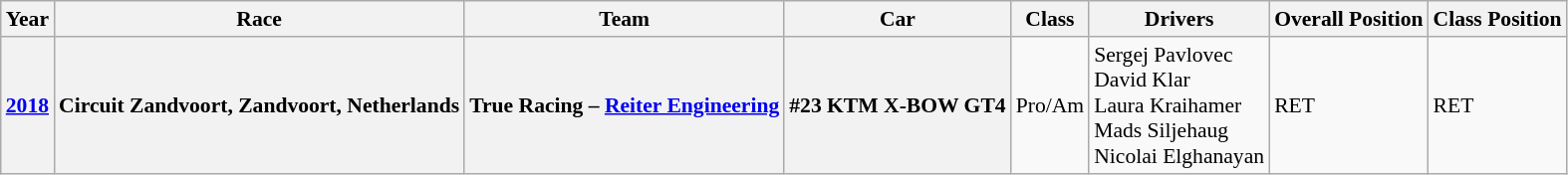<table class="wikitable" style="text-align:left; font-size:90%">
<tr>
<th>Year</th>
<th>Race</th>
<th>Team</th>
<th>Car</th>
<th>Class</th>
<th>Drivers</th>
<th>Overall Position</th>
<th>Class Position</th>
</tr>
<tr>
<th><a href='#'>2018</a></th>
<th>Circuit Zandvoort, Zandvoort, Netherlands</th>
<th>True Racing – <a href='#'>Reiter Engineering</a></th>
<th>#23 KTM X-BOW GT4</th>
<td>Pro/Am</td>
<td> Sergej Pavlovec<br> David Klar<br> Laura Kraihamer<br> Mads Siljehaug<br> Nicolai Elghanayan</td>
<td>RET</td>
<td>RET</td>
</tr>
</table>
